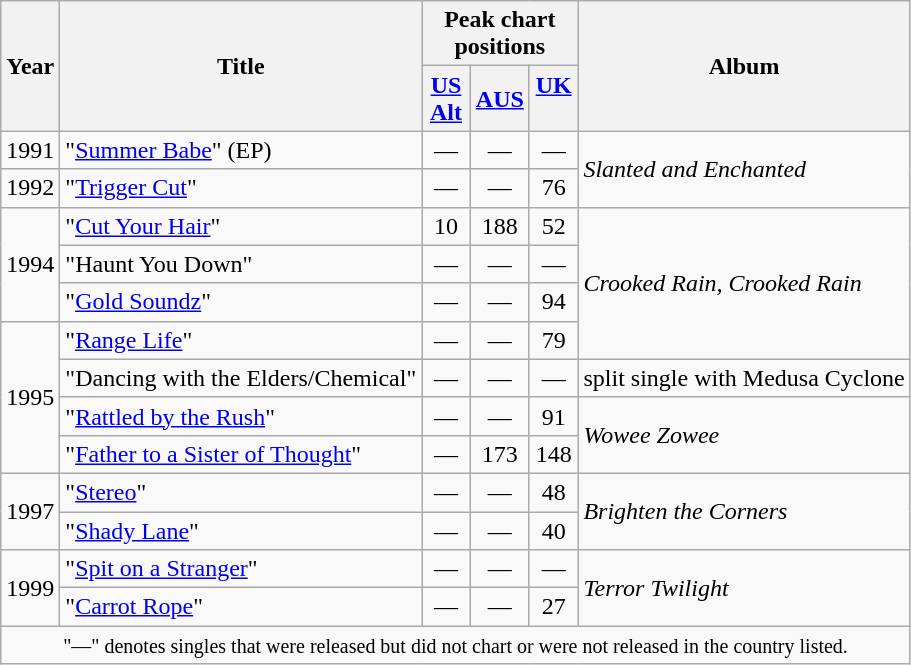<table class="wikitable">
<tr>
<th rowspan="2">Year</th>
<th rowspan="2">Title</th>
<th colspan="3">Peak chart positions</th>
<th rowspan="2">Album</th>
</tr>
<tr>
<th width="25"><a href='#'>US<br>Alt</a><br></th>
<th width="25"><a href='#'>AUS</a><br></th>
<th width="25"><a href='#'>UK</a><br><br></th>
</tr>
<tr>
<td>1991</td>
<td>"<a href='#'>Summer Babe</a>" (EP)</td>
<td align="center">—</td>
<td align="center">—</td>
<td align="center">—</td>
<td rowspan="2"><em>Slanted and Enchanted</em></td>
</tr>
<tr>
<td>1992</td>
<td>"<a href='#'>Trigger Cut</a>"</td>
<td align="center">—</td>
<td align="center">—</td>
<td align="center">76</td>
</tr>
<tr>
<td rowspan="3">1994</td>
<td>"<a href='#'>Cut Your Hair</a>"</td>
<td align="center">10</td>
<td align="center">188</td>
<td align="center">52</td>
<td rowspan="4"><em>Crooked Rain, Crooked Rain</em></td>
</tr>
<tr>
<td>"Haunt You Down"</td>
<td align="center">—</td>
<td align="center">—</td>
<td align="center">—</td>
</tr>
<tr>
<td>"<a href='#'>Gold Soundz</a>"</td>
<td align="center">—</td>
<td align="center">—</td>
<td align="center">94</td>
</tr>
<tr>
<td rowspan="4">1995</td>
<td>"<a href='#'>Range Life</a>"</td>
<td align="center">—</td>
<td align="center">—</td>
<td align="center">79</td>
</tr>
<tr>
<td>"Dancing with the Elders/Chemical"</td>
<td align="center">—</td>
<td align="center">—</td>
<td align="center">—</td>
<td>split single with Medusa Cyclone</td>
</tr>
<tr>
<td>"<a href='#'>Rattled by the Rush</a>"</td>
<td align="center">—</td>
<td align="center">—</td>
<td align="center">91</td>
<td rowspan="2"><em>Wowee Zowee</em></td>
</tr>
<tr>
<td>"<a href='#'>Father to a Sister of Thought</a>"</td>
<td align="center">—</td>
<td align="center">173</td>
<td align="center">148</td>
</tr>
<tr>
<td rowspan="2">1997</td>
<td>"<a href='#'>Stereo</a>"</td>
<td align="center">—</td>
<td align="center">—</td>
<td align="center">48</td>
<td rowspan="2"><em>Brighten the Corners</em></td>
</tr>
<tr>
<td>"<a href='#'>Shady Lane</a>"</td>
<td align="center">—</td>
<td align="center">—</td>
<td align="center">40</td>
</tr>
<tr>
<td rowspan="2">1999</td>
<td>"<a href='#'>Spit on a Stranger</a>"</td>
<td align="center">—</td>
<td align="center">—</td>
<td align="center">—</td>
<td rowspan="2"><em>Terror Twilight</em></td>
</tr>
<tr>
<td>"<a href='#'>Carrot Rope</a>"</td>
<td align="center">—</td>
<td align="center">—</td>
<td align="center">27</td>
</tr>
<tr>
<td colspan="6" align="center"><small>"—" denotes singles that were released but did not chart or were not released in the country listed.</small></td>
</tr>
</table>
